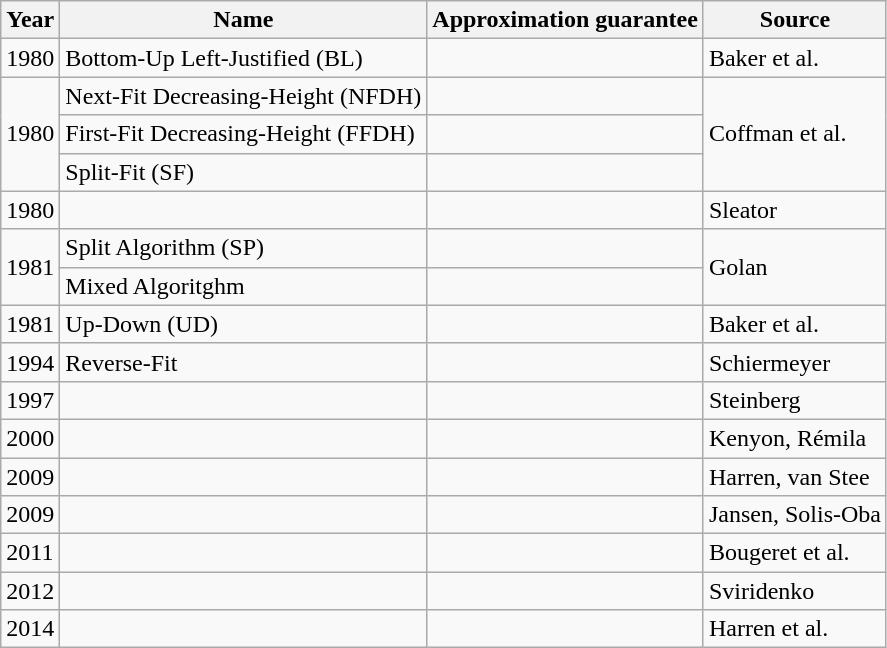<table class="wikitable">
<tr>
<th>Year</th>
<th>Name</th>
<th>Approximation guarantee</th>
<th>Source</th>
</tr>
<tr>
<td>1980</td>
<td>Bottom-Up Left-Justified (BL)</td>
<td></td>
<td>Baker et al.</td>
</tr>
<tr>
<td rowspan="3">1980</td>
<td>Next-Fit Decreasing-Height (NFDH)</td>
<td></td>
<td rowspan="3">Coffman et al.</td>
</tr>
<tr>
<td>First-Fit Decreasing-Height (FFDH)</td>
<td></td>
</tr>
<tr>
<td>Split-Fit (SF)</td>
<td></td>
</tr>
<tr>
<td>1980</td>
<td></td>
<td></td>
<td>Sleator</td>
</tr>
<tr>
<td rowspan="2">1981</td>
<td>Split Algorithm (SP)</td>
<td></td>
<td rowspan="2">Golan</td>
</tr>
<tr>
<td>Mixed Algoritghm</td>
<td></td>
</tr>
<tr>
<td>1981</td>
<td>Up-Down (UD)</td>
<td></td>
<td>Baker et al.</td>
</tr>
<tr>
<td>1994</td>
<td>Reverse-Fit</td>
<td></td>
<td>Schiermeyer</td>
</tr>
<tr>
<td>1997</td>
<td></td>
<td></td>
<td>Steinberg</td>
</tr>
<tr>
<td>2000</td>
<td></td>
<td></td>
<td>Kenyon, Rémila</td>
</tr>
<tr>
<td>2009</td>
<td></td>
<td></td>
<td>Harren, van Stee</td>
</tr>
<tr>
<td>2009</td>
<td></td>
<td></td>
<td>Jansen, Solis-Oba</td>
</tr>
<tr>
<td>2011</td>
<td></td>
<td></td>
<td>Bougeret et al.</td>
</tr>
<tr>
<td>2012</td>
<td></td>
<td></td>
<td>Sviridenko</td>
</tr>
<tr>
<td>2014</td>
<td></td>
<td></td>
<td>Harren et al.</td>
</tr>
</table>
